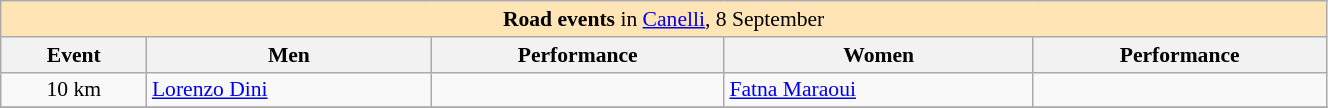<table class="wikitable" width=70% style="font-size:90%; text-align:center;">
<tr bgcolor=moccasin>
<td align=center colspan=5><strong>Road events</strong> in <a href='#'>Canelli</a>, 8 September</td>
</tr>
<tr>
<th>Event</th>
<th>Men</th>
<th>Performance</th>
<th>Women</th>
<th>Performance</th>
</tr>
<tr>
<td>10 km</td>
<td align=left><a href='#'>Lorenzo Dini</a></td>
<td></td>
<td align=left><a href='#'>Fatna Maraoui</a></td>
<td></td>
</tr>
<tr>
</tr>
</table>
